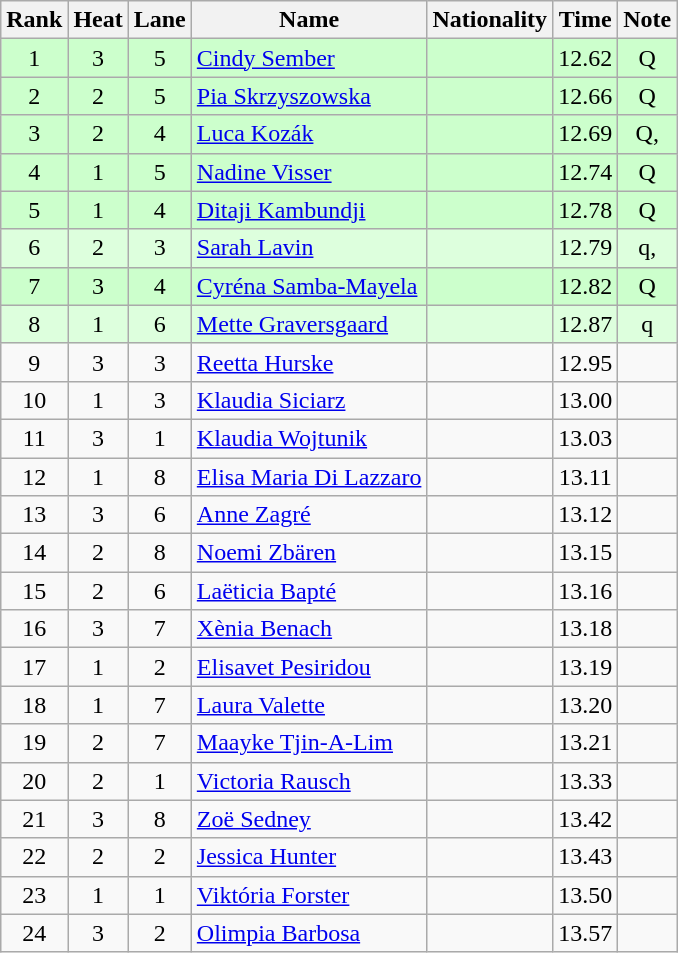<table class="wikitable sortable" style="text-align:center">
<tr>
<th>Rank</th>
<th>Heat</th>
<th>Lane</th>
<th>Name</th>
<th>Nationality</th>
<th>Time</th>
<th>Note</th>
</tr>
<tr bgcolor=ccffcc>
<td>1</td>
<td>3</td>
<td>5</td>
<td align=left><a href='#'>Cindy Sember</a></td>
<td align=left></td>
<td>12.62</td>
<td>Q</td>
</tr>
<tr bgcolor=ccffcc>
<td>2</td>
<td>2</td>
<td>5</td>
<td align=left><a href='#'>Pia Skrzyszowska</a></td>
<td align=left></td>
<td>12.66</td>
<td>Q</td>
</tr>
<tr bgcolor=ccffcc>
<td>3</td>
<td>2</td>
<td>4</td>
<td align=left><a href='#'>Luca Kozák</a></td>
<td align=left></td>
<td>12.69</td>
<td>Q, </td>
</tr>
<tr bgcolor=ccffcc>
<td>4</td>
<td>1</td>
<td>5</td>
<td align=left><a href='#'>Nadine Visser</a></td>
<td align=left></td>
<td>12.74</td>
<td>Q</td>
</tr>
<tr bgcolor=ccffcc>
<td>5</td>
<td>1</td>
<td>4</td>
<td align=left><a href='#'>Ditaji Kambundji</a></td>
<td align=left></td>
<td>12.78</td>
<td>Q</td>
</tr>
<tr bgcolor=ddffdd>
<td>6</td>
<td>2</td>
<td>3</td>
<td align=left><a href='#'>Sarah Lavin</a></td>
<td align=left></td>
<td>12.79</td>
<td>q, </td>
</tr>
<tr bgcolor=ccffcc>
<td>7</td>
<td>3</td>
<td>4</td>
<td align=left><a href='#'>Cyréna Samba-Mayela</a></td>
<td align=left></td>
<td>12.82</td>
<td>Q</td>
</tr>
<tr bgcolor=ddffdd>
<td>8</td>
<td>1</td>
<td>6</td>
<td align=left><a href='#'>Mette Graversgaard</a></td>
<td align=left></td>
<td>12.87</td>
<td>q</td>
</tr>
<tr>
<td>9</td>
<td>3</td>
<td>3</td>
<td align=left><a href='#'>Reetta Hurske</a></td>
<td align=left></td>
<td>12.95</td>
<td></td>
</tr>
<tr>
<td>10</td>
<td>1</td>
<td>3</td>
<td align=left><a href='#'>Klaudia Siciarz</a></td>
<td align=left></td>
<td>13.00</td>
<td></td>
</tr>
<tr>
<td>11</td>
<td>3</td>
<td>1</td>
<td align=left><a href='#'>Klaudia Wojtunik</a></td>
<td align=left></td>
<td>13.03</td>
<td></td>
</tr>
<tr>
<td>12</td>
<td>1</td>
<td>8</td>
<td align=left><a href='#'>Elisa Maria Di Lazzaro</a></td>
<td align=left></td>
<td>13.11</td>
<td></td>
</tr>
<tr>
<td>13</td>
<td>3</td>
<td>6</td>
<td align=left><a href='#'>Anne Zagré</a></td>
<td align=left></td>
<td>13.12</td>
<td></td>
</tr>
<tr>
<td>14</td>
<td>2</td>
<td>8</td>
<td align=left><a href='#'>Noemi Zbären</a></td>
<td align=left></td>
<td>13.15</td>
<td></td>
</tr>
<tr>
<td>15</td>
<td>2</td>
<td>6</td>
<td align=left><a href='#'>Laëticia Bapté</a></td>
<td align=left></td>
<td>13.16</td>
<td></td>
</tr>
<tr>
<td>16</td>
<td>3</td>
<td>7</td>
<td align=left><a href='#'>Xènia Benach</a></td>
<td align=left></td>
<td>13.18</td>
<td></td>
</tr>
<tr>
<td>17</td>
<td>1</td>
<td>2</td>
<td align=left><a href='#'>Elisavet Pesiridou</a></td>
<td align=left></td>
<td>13.19</td>
<td></td>
</tr>
<tr>
<td>18</td>
<td>1</td>
<td>7</td>
<td align=left><a href='#'>Laura Valette</a></td>
<td align=left></td>
<td>13.20</td>
<td></td>
</tr>
<tr>
<td>19</td>
<td>2</td>
<td>7</td>
<td align=left><a href='#'>Maayke Tjin-A-Lim</a></td>
<td align=left></td>
<td>13.21</td>
<td></td>
</tr>
<tr>
<td>20</td>
<td>2</td>
<td>1</td>
<td align=left><a href='#'>Victoria Rausch</a></td>
<td align=left></td>
<td>13.33</td>
<td></td>
</tr>
<tr>
<td>21</td>
<td>3</td>
<td>8</td>
<td align=left><a href='#'>Zoë Sedney</a></td>
<td align=left></td>
<td>13.42</td>
<td></td>
</tr>
<tr>
<td>22</td>
<td>2</td>
<td>2</td>
<td align=left><a href='#'>Jessica Hunter</a></td>
<td align=left></td>
<td>13.43</td>
<td></td>
</tr>
<tr>
<td>23</td>
<td>1</td>
<td>1</td>
<td align=left><a href='#'>Viktória Forster</a></td>
<td align=left></td>
<td>13.50</td>
<td></td>
</tr>
<tr>
<td>24</td>
<td>3</td>
<td>2</td>
<td align=left><a href='#'>Olimpia Barbosa</a></td>
<td align=left></td>
<td>13.57</td>
<td></td>
</tr>
</table>
